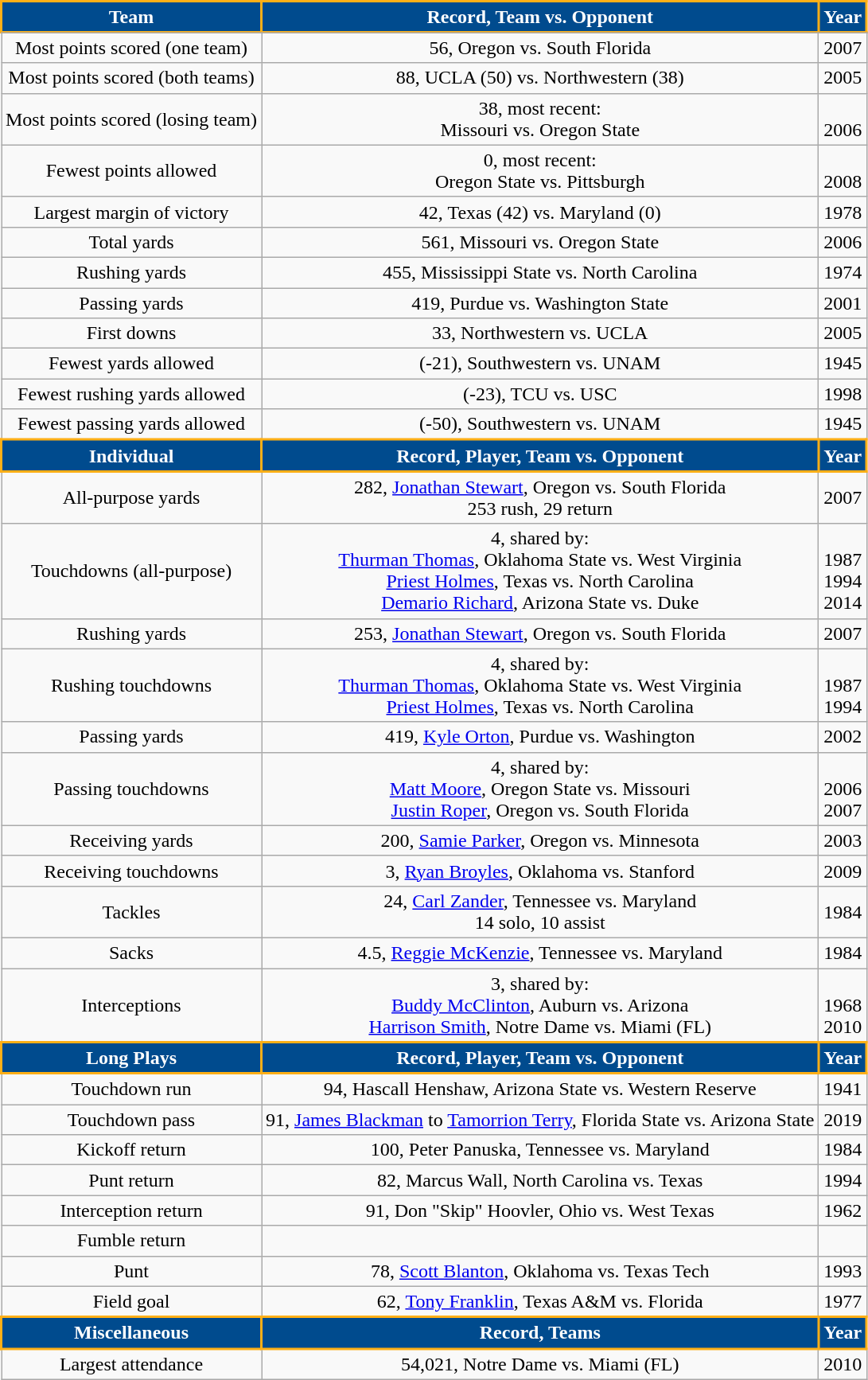<table class="wikitable" style="text-align:center">
<tr>
<th style="background:#004B8E; color:#FFFFFF; border: 2px solid #FDAF17;">Team</th>
<th style="background:#004B8E; color:#FFFFFF; border: 2px solid #FDAF17;">Record, Team vs. Opponent</th>
<th style="background:#004B8E; color:#FFFFFF; border: 2px solid #FDAF17;">Year</th>
</tr>
<tr>
</tr>
<tr>
<td>Most points scored (one team)</td>
<td>56, Oregon vs. South Florida</td>
<td>2007</td>
</tr>
<tr>
<td>Most points scored (both teams)</td>
<td>88, UCLA (50) vs. Northwestern (38)</td>
<td>2005</td>
</tr>
<tr>
<td>Most points scored (losing team)</td>
<td>38, most recent:<br>Missouri vs. Oregon State</td>
<td><br>2006</td>
</tr>
<tr>
<td>Fewest points allowed</td>
<td>0, most recent:<br>Oregon State vs. Pittsburgh</td>
<td><br>2008</td>
</tr>
<tr>
<td>Largest margin of victory</td>
<td>42, Texas (42) vs. Maryland (0)</td>
<td>1978</td>
</tr>
<tr>
<td>Total yards</td>
<td>561, Missouri vs. Oregon State</td>
<td>2006</td>
</tr>
<tr>
<td>Rushing yards</td>
<td>455, Mississippi State vs. North Carolina</td>
<td>1974</td>
</tr>
<tr>
<td>Passing yards</td>
<td>419, Purdue vs. Washington State</td>
<td>2001</td>
</tr>
<tr>
<td>First downs</td>
<td>33, Northwestern vs. UCLA</td>
<td>2005</td>
</tr>
<tr>
<td>Fewest yards allowed</td>
<td>(-21), Southwestern vs. UNAM</td>
<td>1945</td>
</tr>
<tr>
<td>Fewest rushing yards allowed</td>
<td>(-23), TCU vs. USC</td>
<td>1998</td>
</tr>
<tr>
<td>Fewest passing yards allowed</td>
<td>(-50), Southwestern vs. UNAM</td>
<td>1945</td>
</tr>
<tr>
<th style="background:#004B8E; color:#FFFFFF; border: 2px solid #FDAF17;">Individual</th>
<th style="background:#004B8E; color:#FFFFFF; border: 2px solid #FDAF17;">Record, Player, Team vs. Opponent</th>
<th style="background:#004B8E; color:#FFFFFF; border: 2px solid #FDAF17;">Year</th>
</tr>
<tr>
<td>All-purpose yards</td>
<td>282, <a href='#'>Jonathan Stewart</a>, Oregon vs. South Florida<br>253 rush, 29 return</td>
<td>2007</td>
</tr>
<tr>
<td>Touchdowns (all-purpose)</td>
<td>4, shared by:<br><a href='#'>Thurman Thomas</a>, Oklahoma State vs. West Virginia<br><a href='#'>Priest Holmes</a>, Texas vs. North Carolina<br><a href='#'>Demario Richard</a>, Arizona State vs. Duke</td>
<td> <br>1987<br>1994<br>2014</td>
</tr>
<tr>
<td>Rushing yards</td>
<td>253, <a href='#'>Jonathan Stewart</a>, Oregon vs. South Florida</td>
<td>2007</td>
</tr>
<tr>
<td>Rushing touchdowns</td>
<td>4, shared by:<br><a href='#'>Thurman Thomas</a>, Oklahoma State vs. West Virginia<br><a href='#'>Priest Holmes</a>, Texas vs. North Carolina<br></td>
<td> <br>1987<br>1994</td>
</tr>
<tr>
<td>Passing yards</td>
<td>419, <a href='#'>Kyle Orton</a>, Purdue vs. Washington</td>
<td>2002</td>
</tr>
<tr>
<td>Passing touchdowns</td>
<td>4, shared by:<br><a href='#'>Matt Moore</a>, Oregon State vs. Missouri<br><a href='#'>Justin Roper</a>, Oregon vs. South Florida</td>
<td> <br>2006<br>2007</td>
</tr>
<tr>
<td>Receiving yards</td>
<td>200, <a href='#'>Samie Parker</a>, Oregon vs. Minnesota</td>
<td>2003</td>
</tr>
<tr>
<td>Receiving touchdowns</td>
<td>3, <a href='#'>Ryan Broyles</a>, Oklahoma vs. Stanford</td>
<td>2009</td>
</tr>
<tr>
<td>Tackles</td>
<td>24, <a href='#'>Carl Zander</a>, Tennessee vs. Maryland<br>14 solo, 10 assist</td>
<td>1984</td>
</tr>
<tr>
<td>Sacks</td>
<td>4.5, <a href='#'>Reggie McKenzie</a>, Tennessee vs. Maryland</td>
<td>1984</td>
</tr>
<tr>
<td>Interceptions</td>
<td>3, shared by:<br> <a href='#'>Buddy McClinton</a>, Auburn vs. Arizona<br><a href='#'>Harrison Smith</a>, Notre Dame vs. Miami (FL)</td>
<td> <br>1968<br>2010</td>
</tr>
<tr>
<th style="background:#004B8E; color:#FFFFFF; border: 2px solid #FDAF17;">Long Plays</th>
<th style="background:#004B8E; color:#FFFFFF; border: 2px solid #FDAF17;">Record, Player, Team vs. Opponent</th>
<th style="background:#004B8E; color:#FFFFFF; border: 2px solid #FDAF17;">Year</th>
</tr>
<tr>
<td>Touchdown run</td>
<td>94, Hascall Henshaw, Arizona State vs. Western Reserve</td>
<td>1941</td>
</tr>
<tr>
<td>Touchdown pass</td>
<td>91, <a href='#'>James Blackman</a> to <a href='#'>Tamorrion Terry</a>, Florida State vs. Arizona State</td>
<td>2019</td>
</tr>
<tr>
<td>Kickoff return</td>
<td>100, Peter Panuska, Tennessee vs. Maryland</td>
<td>1984</td>
</tr>
<tr>
<td>Punt return</td>
<td>82, Marcus Wall, North Carolina vs. Texas</td>
<td>1994</td>
</tr>
<tr>
<td>Interception return</td>
<td>91, Don "Skip" Hoovler, Ohio vs. West Texas</td>
<td>1962</td>
</tr>
<tr>
<td>Fumble return</td>
<td></td>
<td></td>
</tr>
<tr>
<td>Punt</td>
<td>78, <a href='#'>Scott Blanton</a>, Oklahoma vs. Texas Tech</td>
<td>1993</td>
</tr>
<tr>
<td>Field goal</td>
<td>62, <a href='#'>Tony Franklin</a>, Texas A&M vs. Florida</td>
<td>1977</td>
</tr>
<tr>
<th style="background:#004B8E; color:#FFFFFF; border: 2px solid #FDAF17;">Miscellaneous</th>
<th style="background:#004B8E; color:#FFFFFF; border: 2px solid #FDAF17;">Record, Teams</th>
<th style="background:#004B8E; color:#FFFFFF; border: 2px solid #FDAF17;">Year</th>
</tr>
<tr>
<td>Largest attendance</td>
<td>54,021, Notre Dame vs. Miami (FL)</td>
<td>2010</td>
</tr>
</table>
